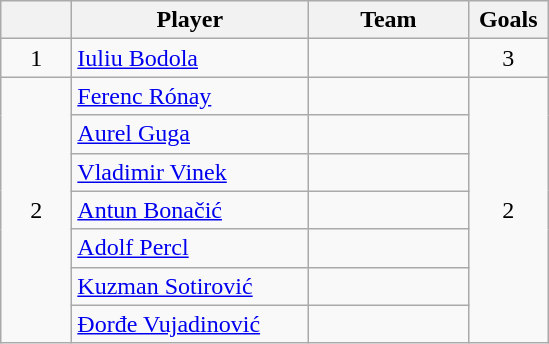<table class="wikitable" style="text-align: center;">
<tr>
<th style="width: 40px;"></th>
<th style="width: 150px;">Player</th>
<th style="width: 100px;">Team</th>
<th style="width: 45px;">Goals</th>
</tr>
<tr>
<td>1</td>
<td style="text-align: left;"><a href='#'>Iuliu Bodola</a></td>
<td style="text-align: left;"></td>
<td>3</td>
</tr>
<tr>
<td rowspan="7">2</td>
<td style="text-align: left;"><a href='#'>Ferenc Rónay</a></td>
<td style="text-align: left;"></td>
<td rowspan="7">2</td>
</tr>
<tr>
<td style="text-align: left;"><a href='#'>Aurel Guga</a></td>
<td style="text-align: left;"></td>
</tr>
<tr>
<td style="text-align: left;"><a href='#'>Vladimir Vinek</a></td>
<td style="text-align: left;"></td>
</tr>
<tr>
<td style="text-align: left;"><a href='#'>Antun Bonačić</a></td>
<td style="text-align: left;"></td>
</tr>
<tr>
<td style="text-align: left;"><a href='#'>Adolf Percl</a></td>
<td style="text-align: left;"></td>
</tr>
<tr>
<td style="text-align: left;"><a href='#'>Kuzman Sotirović</a></td>
<td style="text-align: left;"></td>
</tr>
<tr>
<td style="text-align: left;"><a href='#'>Đorđe Vujadinović</a></td>
<td style="text-align: left;"></td>
</tr>
</table>
